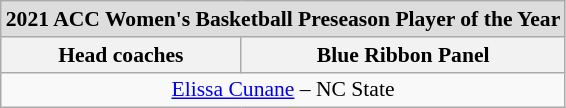<table class="wikitable" style="white-space:nowrap; font-size:90%;">
<tr>
<td colspan="2" style="text-align:center; background:#ddd;"><strong>2021 ACC Women's Basketball Preseason Player of the Year</strong></td>
</tr>
<tr>
<th>Head coaches</th>
<th>Blue Ribbon Panel</th>
</tr>
<tr align="center">
<td colspan=2><a href='#'>Elissa Cunane</a> – NC State</td>
</tr>
</table>
